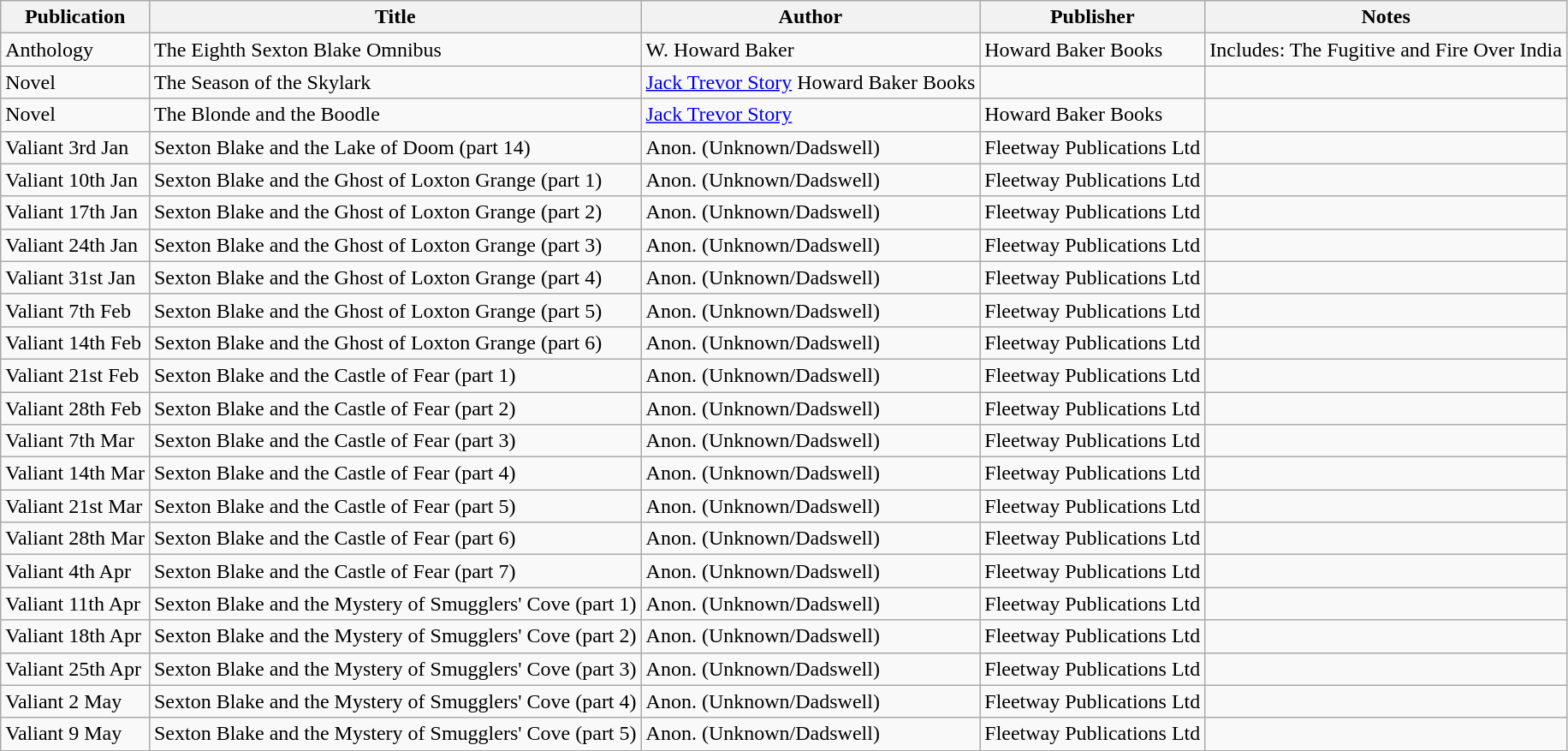<table class="wikitable">
<tr>
<th>Publication</th>
<th>Title</th>
<th>Author</th>
<th>Publisher</th>
<th>Notes</th>
</tr>
<tr>
<td>Anthology</td>
<td>The Eighth Sexton Blake Omnibus</td>
<td>W. Howard Baker</td>
<td>Howard Baker Books</td>
<td>Includes: The Fugitive and Fire Over India</td>
</tr>
<tr>
<td>Novel</td>
<td>The Season of the Skylark</td>
<td><a href='#'>Jack Trevor Story</a> Howard Baker Books</td>
<td></td>
</tr>
<tr>
<td>Novel</td>
<td>The Blonde and the Boodle</td>
<td><a href='#'>Jack Trevor Story</a></td>
<td>Howard Baker Books</td>
<td></td>
</tr>
<tr>
<td>Valiant 3rd Jan</td>
<td>Sexton Blake and the Lake of Doom (part 14)</td>
<td>Anon. (Unknown/Dadswell)</td>
<td>Fleetway Publications Ltd</td>
<td></td>
</tr>
<tr>
<td>Valiant 10th Jan</td>
<td>Sexton Blake and the Ghost of Loxton Grange (part 1)</td>
<td>Anon. (Unknown/Dadswell)</td>
<td>Fleetway Publications Ltd</td>
<td></td>
</tr>
<tr>
<td>Valiant 17th Jan</td>
<td>Sexton Blake and the Ghost of Loxton Grange (part 2)</td>
<td>Anon. (Unknown/Dadswell)</td>
<td>Fleetway Publications Ltd</td>
<td></td>
</tr>
<tr>
<td>Valiant 24th Jan</td>
<td>Sexton Blake and the Ghost of Loxton Grange (part 3)</td>
<td>Anon. (Unknown/Dadswell)</td>
<td>Fleetway Publications Ltd</td>
<td></td>
</tr>
<tr>
<td>Valiant 31st Jan</td>
<td>Sexton Blake and the Ghost of Loxton Grange (part 4)</td>
<td>Anon. (Unknown/Dadswell)</td>
<td>Fleetway Publications Ltd</td>
<td></td>
</tr>
<tr>
<td>Valiant 7th Feb</td>
<td>Sexton Blake and the Ghost of Loxton Grange (part 5)</td>
<td>Anon. (Unknown/Dadswell)</td>
<td>Fleetway Publications Ltd</td>
<td></td>
</tr>
<tr>
<td>Valiant 14th Feb</td>
<td>Sexton Blake and the Ghost of Loxton Grange (part 6)</td>
<td>Anon. (Unknown/Dadswell)</td>
<td>Fleetway Publications Ltd</td>
<td></td>
</tr>
<tr>
<td>Valiant 21st Feb</td>
<td>Sexton Blake and the Castle of Fear (part 1)</td>
<td>Anon. (Unknown/Dadswell)</td>
<td>Fleetway Publications Ltd</td>
<td></td>
</tr>
<tr>
<td>Valiant 28th Feb</td>
<td>Sexton Blake and the Castle of Fear (part 2)</td>
<td>Anon. (Unknown/Dadswell)</td>
<td>Fleetway Publications Ltd</td>
<td></td>
</tr>
<tr>
<td>Valiant 7th Mar</td>
<td>Sexton Blake and the Castle of Fear (part 3)</td>
<td>Anon. (Unknown/Dadswell)</td>
<td>Fleetway Publications Ltd</td>
<td></td>
</tr>
<tr>
<td>Valiant 14th Mar</td>
<td>Sexton Blake and the Castle of Fear (part 4)</td>
<td>Anon. (Unknown/Dadswell)</td>
<td>Fleetway Publications Ltd</td>
<td></td>
</tr>
<tr>
<td>Valiant 21st Mar</td>
<td>Sexton Blake and the Castle of Fear (part 5)</td>
<td>Anon. (Unknown/Dadswell)</td>
<td>Fleetway Publications Ltd</td>
<td></td>
</tr>
<tr>
<td>Valiant 28th Mar</td>
<td>Sexton Blake and the Castle of Fear (part 6)</td>
<td>Anon. (Unknown/Dadswell)</td>
<td>Fleetway Publications Ltd</td>
<td></td>
</tr>
<tr>
<td>Valiant 4th Apr</td>
<td>Sexton Blake and the Castle of Fear (part 7)</td>
<td>Anon. (Unknown/Dadswell)</td>
<td>Fleetway Publications Ltd</td>
<td></td>
</tr>
<tr>
<td>Valiant 11th Apr</td>
<td>Sexton Blake and the Mystery of Smugglers' Cove (part 1)</td>
<td>Anon. (Unknown/Dadswell)</td>
<td>Fleetway Publications Ltd</td>
<td></td>
</tr>
<tr>
<td>Valiant 18th Apr</td>
<td>Sexton Blake and the Mystery of Smugglers' Cove (part 2)</td>
<td>Anon. (Unknown/Dadswell)</td>
<td>Fleetway Publications Ltd</td>
<td></td>
</tr>
<tr>
<td>Valiant 25th Apr</td>
<td>Sexton Blake and the Mystery of Smugglers' Cove (part 3)</td>
<td>Anon. (Unknown/Dadswell)</td>
<td>Fleetway Publications Ltd</td>
<td></td>
</tr>
<tr>
<td>Valiant 2 May</td>
<td>Sexton Blake and the Mystery of Smugglers' Cove (part 4)</td>
<td>Anon. (Unknown/Dadswell)</td>
<td>Fleetway Publications Ltd</td>
<td></td>
</tr>
<tr>
<td>Valiant 9 May</td>
<td>Sexton Blake and the Mystery of Smugglers' Cove (part 5)</td>
<td>Anon. (Unknown/Dadswell)</td>
<td>Fleetway Publications Ltd</td>
<td></td>
</tr>
<tr>
</tr>
</table>
